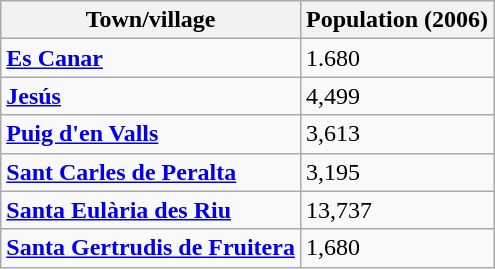<table class="wikitable">
<tr>
<th>Town/village</th>
<th>Population (2006)</th>
</tr>
<tr>
<td><strong><a href='#'>Es Canar</a></strong></td>
<td>1.680</td>
</tr>
<tr>
<td><a href='#'><strong>Jesús</strong></a></td>
<td>4,499</td>
</tr>
<tr>
<td><strong><a href='#'>Puig d'en Valls</a></strong></td>
<td>3,613</td>
</tr>
<tr>
<td><strong><a href='#'>Sant Carles de Peralta</a></strong></td>
<td>3,195</td>
</tr>
<tr>
<td><strong><a href='#'>Santa Eulària des Riu</a></strong></td>
<td>13,737</td>
</tr>
<tr>
<td><strong><a href='#'>Santa Gertrudis de Fruitera</a></strong></td>
<td>1,680</td>
</tr>
</table>
